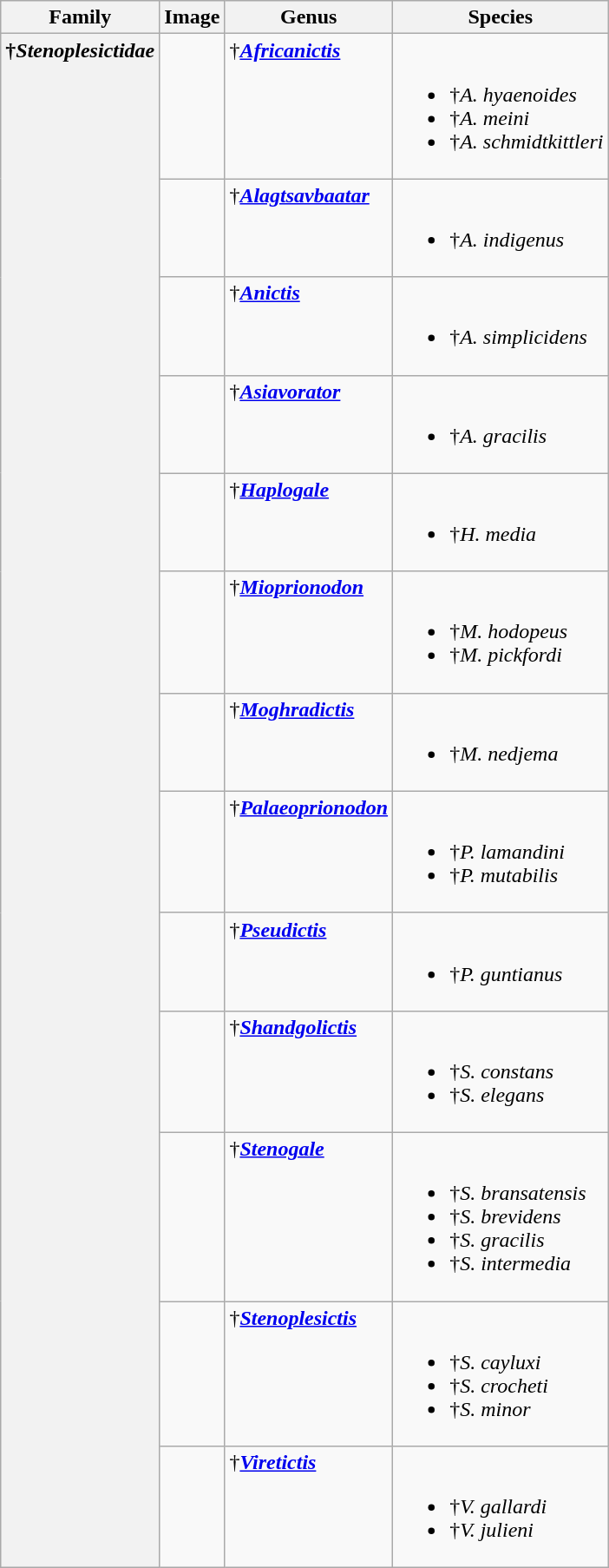<table class="wikitable">
<tr>
<th>Family</th>
<th>Image</th>
<th>Genus</th>
<th>Species</th>
</tr>
<tr style="vertical-align:top;">
<th rowspan="19" style="text-align:center;">†<em>Stenoplesictidae</em></th>
<td></td>
<td>†<strong><em><a href='#'>Africanictis</a></em></strong> </td>
<td><br><ul><li>†<em>A. hyaenoides</em></li><li>†<em>A. meini</em></li><li>†<em>A. schmidtkittleri</em></li></ul></td>
</tr>
<tr style="vertical-align:top;">
<td></td>
<td>†<strong><em><a href='#'>Alagtsavbaatar</a></em></strong> </td>
<td><br><ul><li>†<em>A. indigenus</em></li></ul></td>
</tr>
<tr style="vertical-align:top;">
<td></td>
<td>†<strong><em><a href='#'>Anictis</a></em></strong> </td>
<td><br><ul><li>†<em>A. simplicidens</em></li></ul></td>
</tr>
<tr style="vertical-align:top;">
<td></td>
<td>†<strong><em><a href='#'>Asiavorator</a></em></strong> </td>
<td><br><ul><li>†<em>A. gracilis</em></li></ul></td>
</tr>
<tr style="vertical-align:top;">
<td></td>
<td>†<strong><em><a href='#'>Haplogale</a></em></strong> </td>
<td><br><ul><li>†<em>H. media</em></li></ul></td>
</tr>
<tr style="vertical-align:top;">
<td></td>
<td>†<strong><em><a href='#'>Mioprionodon</a></em></strong> </td>
<td><br><ul><li>†<em>M. hodopeus</em></li><li>†<em>M. pickfordi</em></li></ul></td>
</tr>
<tr style="vertical-align:top;">
<td></td>
<td>†<strong><em><a href='#'>Moghradictis</a></em></strong> </td>
<td><br><ul><li>†<em>M. nedjema</em></li></ul></td>
</tr>
<tr style="vertical-align:top;">
<td></td>
<td>†<strong><em><a href='#'>Palaeoprionodon</a></em></strong> </td>
<td><br><ul><li>†<em>P. lamandini</em></li><li>†<em>P. mutabilis</em></li></ul></td>
</tr>
<tr style="vertical-align:top;">
<td></td>
<td>†<strong><em><a href='#'>Pseudictis</a></em></strong> </td>
<td><br><ul><li>†<em>P. guntianus</em></li></ul></td>
</tr>
<tr style="vertical-align:top;">
<td></td>
<td>†<strong><em><a href='#'>Shandgolictis</a></em></strong> </td>
<td><br><ul><li>†<em>S. constans</em></li><li>†<em>S. elegans</em></li></ul></td>
</tr>
<tr style="vertical-align:top;">
<td></td>
<td>†<strong><em><a href='#'>Stenogale</a></em></strong> </td>
<td><br><ul><li>†<em>S. bransatensis</em></li><li>†<em>S. brevidens</em></li><li>†<em>S. gracilis</em></li><li>†<em>S. intermedia</em></li></ul></td>
</tr>
<tr style="vertical-align:top;">
<td></td>
<td>†<strong><em><a href='#'>Stenoplesictis</a></em></strong> </td>
<td><br><ul><li>†<em>S. cayluxi</em></li><li>†<em>S. crocheti</em></li><li>†<em>S. minor</em></li></ul></td>
</tr>
<tr style="vertical-align:top;">
<td></td>
<td>†<strong><em><a href='#'>Viretictis</a></em></strong> </td>
<td><br><ul><li>†<em>V. gallardi</em></li><li>†<em>V. julieni</em></li></ul></td>
</tr>
</table>
